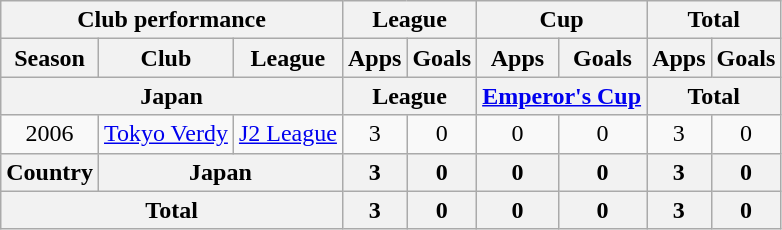<table class="wikitable" style="text-align:center;">
<tr>
<th colspan=3>Club performance</th>
<th colspan=2>League</th>
<th colspan=2>Cup</th>
<th colspan=2>Total</th>
</tr>
<tr>
<th>Season</th>
<th>Club</th>
<th>League</th>
<th>Apps</th>
<th>Goals</th>
<th>Apps</th>
<th>Goals</th>
<th>Apps</th>
<th>Goals</th>
</tr>
<tr>
<th colspan=3>Japan</th>
<th colspan=2>League</th>
<th colspan=2><a href='#'>Emperor's Cup</a></th>
<th colspan=2>Total</th>
</tr>
<tr>
<td>2006</td>
<td><a href='#'>Tokyo Verdy</a></td>
<td><a href='#'>J2 League</a></td>
<td>3</td>
<td>0</td>
<td>0</td>
<td>0</td>
<td>3</td>
<td>0</td>
</tr>
<tr>
<th rowspan=1>Country</th>
<th colspan=2>Japan</th>
<th>3</th>
<th>0</th>
<th>0</th>
<th>0</th>
<th>3</th>
<th>0</th>
</tr>
<tr>
<th colspan=3>Total</th>
<th>3</th>
<th>0</th>
<th>0</th>
<th>0</th>
<th>3</th>
<th>0</th>
</tr>
</table>
